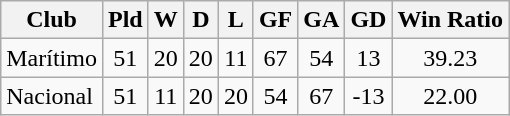<table class="wikitable sortable" style="text-align:center;">
<tr>
<th>Club</th>
<th>Pld</th>
<th>W</th>
<th>D</th>
<th>L</th>
<th>GF</th>
<th>GA</th>
<th>GD</th>
<th>Win Ratio</th>
</tr>
<tr>
<td style="text-align:left;">Marítimo</td>
<td>51</td>
<td>20</td>
<td>20</td>
<td>11</td>
<td>67</td>
<td>54</td>
<td>13</td>
<td>39.23</td>
</tr>
<tr>
<td style="text-align:left;">Nacional</td>
<td>51</td>
<td>11</td>
<td>20</td>
<td>20</td>
<td>54</td>
<td>67</td>
<td>-13</td>
<td>22.00</td>
</tr>
</table>
